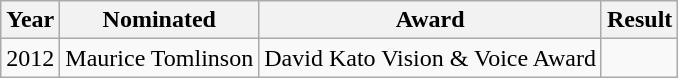<table class="wikitable sortable">
<tr>
<th>Year</th>
<th>Nominated</th>
<th>Award</th>
<th>Result</th>
</tr>
<tr>
<td>2012</td>
<td>Maurice Tomlinson</td>
<td>David Kato Vision & Voice Award</td>
<td></td>
</tr>
</table>
